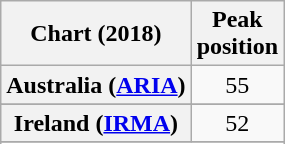<table class="wikitable sortable plainrowheaders" style="text-align:center">
<tr>
<th scope="col">Chart (2018)</th>
<th scope="col">Peak<br>position</th>
</tr>
<tr>
<th scope="row">Australia (<a href='#'>ARIA</a>)</th>
<td>55</td>
</tr>
<tr>
</tr>
<tr>
</tr>
<tr>
</tr>
<tr>
</tr>
<tr>
</tr>
<tr>
</tr>
<tr>
</tr>
<tr>
<th scope="row">Ireland (<a href='#'>IRMA</a>)</th>
<td>52</td>
</tr>
<tr>
</tr>
<tr>
</tr>
<tr>
</tr>
<tr>
</tr>
<tr>
</tr>
<tr>
</tr>
<tr>
</tr>
<tr>
</tr>
<tr>
</tr>
<tr>
</tr>
</table>
